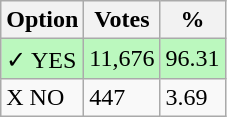<table class="wikitable">
<tr>
<th>Option</th>
<th>Votes</th>
<th>%</th>
</tr>
<tr>
<td style=background:#bbf8be>✓ YES</td>
<td style=background:#bbf8be>11,676</td>
<td style=background:#bbf8be>96.31</td>
</tr>
<tr>
<td>X NO</td>
<td>447</td>
<td>3.69</td>
</tr>
</table>
